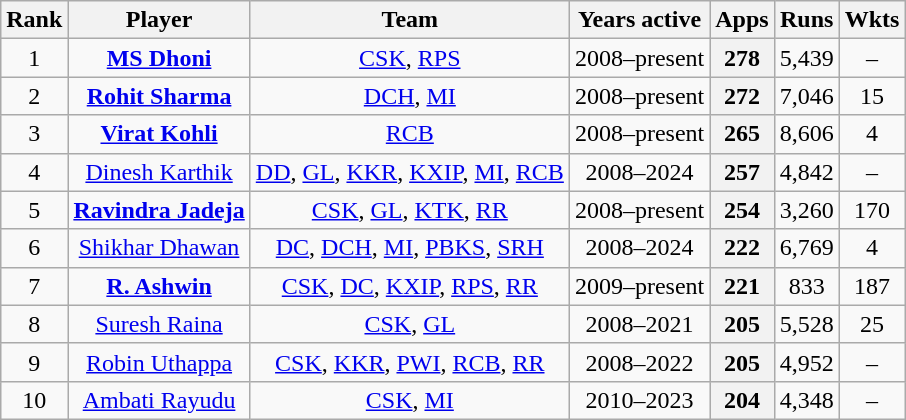<table class="wikitable plainrowheaders" style="text-align: center">
<tr>
<th scope="col">Rank</th>
<th scope="col">Player</th>
<th scope="col">Team</th>
<th scope="col">Years active</th>
<th scope="col">Apps</th>
<th scope="col">Runs</th>
<th scope="col">Wkts</th>
</tr>
<tr>
<td>1</td>
<td><strong><a href='#'>MS Dhoni</a></strong></td>
<td><a href='#'>CSK</a>, <a href='#'>RPS</a></td>
<td>2008–present</td>
<th>278</th>
<td>5,439</td>
<td>–</td>
</tr>
<tr>
<td>2</td>
<td><strong><a href='#'>Rohit Sharma</a></strong></td>
<td><a href='#'>DCH</a>, <a href='#'>MI</a></td>
<td>2008–present</td>
<th>272</th>
<td>7,046</td>
<td>15</td>
</tr>
<tr>
<td>3</td>
<td><strong><a href='#'>Virat Kohli</a></strong></td>
<td><a href='#'>RCB</a></td>
<td>2008–present</td>
<th>265</th>
<td>8,606</td>
<td>4</td>
</tr>
<tr>
<td>4</td>
<td><a href='#'>Dinesh Karthik</a></td>
<td><a href='#'>DD</a>, <a href='#'>GL</a>, <a href='#'>KKR</a>, <a href='#'>KXIP</a>, <a href='#'>MI</a>, <a href='#'>RCB</a></td>
<td>2008–2024</td>
<th>257</th>
<td>4,842</td>
<td>–</td>
</tr>
<tr>
<td>5</td>
<td><strong><a href='#'>Ravindra Jadeja</a></strong></td>
<td><a href='#'>CSK</a>, <a href='#'>GL</a>, <a href='#'>KTK</a>, <a href='#'>RR</a></td>
<td>2008–present</td>
<th>254</th>
<td>3,260</td>
<td>170</td>
</tr>
<tr>
<td>6</td>
<td><a href='#'>Shikhar Dhawan</a></td>
<td><a href='#'>DC</a>, <a href='#'>DCH</a>, <a href='#'>MI</a>, <a href='#'>PBKS</a>, <a href='#'>SRH</a></td>
<td>2008–2024</td>
<th>222</th>
<td>6,769</td>
<td>4</td>
</tr>
<tr>
<td>7</td>
<td><strong><a href='#'>R. Ashwin</a></strong></td>
<td><a href='#'>CSK</a>, <a href='#'>DC</a>, <a href='#'>KXIP</a>, <a href='#'>RPS</a>, <a href='#'>RR</a></td>
<td>2009–present</td>
<th>221</th>
<td>833</td>
<td>187</td>
</tr>
<tr>
<td>8</td>
<td><a href='#'>Suresh Raina</a></td>
<td><a href='#'>CSK</a>, <a href='#'>GL</a></td>
<td>2008–2021</td>
<th>205</th>
<td>5,528</td>
<td>25</td>
</tr>
<tr>
<td>9</td>
<td><a href='#'>Robin Uthappa</a></td>
<td><a href='#'>CSK</a>, <a href='#'>KKR</a>, <a href='#'>PWI</a>, <a href='#'>RCB</a>, <a href='#'>RR</a></td>
<td>2008–2022</td>
<th>205</th>
<td>4,952</td>
<td>–</td>
</tr>
<tr>
<td>10</td>
<td><a href='#'>Ambati Rayudu</a></td>
<td><a href='#'>CSK</a>, <a href='#'>MI</a></td>
<td>2010–2023</td>
<th>204</th>
<td>4,348</td>
<td>–</td>
</tr>
</table>
